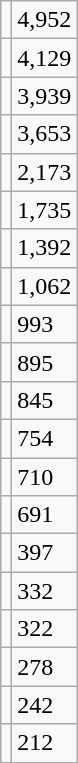<table class="wikitable">
<tr>
<td></td>
<td> 4,952</td>
</tr>
<tr>
<td></td>
<td> 4,129</td>
</tr>
<tr>
<td></td>
<td> 3,939</td>
</tr>
<tr>
<td></td>
<td> 3,653</td>
</tr>
<tr>
<td></td>
<td> 2,173</td>
</tr>
<tr>
<td></td>
<td> 1,735</td>
</tr>
<tr>
<td></td>
<td> 1,392</td>
</tr>
<tr>
<td></td>
<td> 1,062</td>
</tr>
<tr>
<td></td>
<td>   993</td>
</tr>
<tr>
<td></td>
<td>   895</td>
</tr>
<tr>
<td></td>
<td>   845</td>
</tr>
<tr>
<td></td>
<td>   754</td>
</tr>
<tr>
<td></td>
<td>   710</td>
</tr>
<tr>
<td></td>
<td>   691</td>
</tr>
<tr>
<td></td>
<td>   397</td>
</tr>
<tr>
<td></td>
<td>   332</td>
</tr>
<tr>
<td></td>
<td>   322</td>
</tr>
<tr>
<td></td>
<td>   278</td>
</tr>
<tr>
<td></td>
<td>   242</td>
</tr>
<tr>
<td></td>
<td>   212</td>
</tr>
</table>
